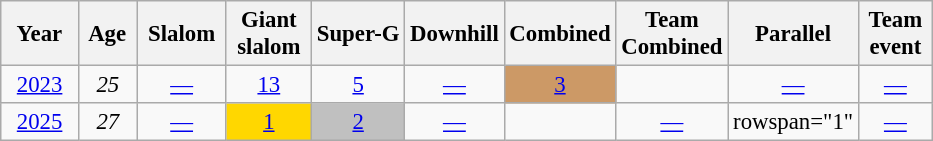<table class="wikitable" style="text-align:center; font-size:95%;">
<tr>
<th>  Year  </th>
<th> Age </th>
<th> Slalom </th>
<th> Giant <br> slalom </th>
<th>Super-G</th>
<th>Downhill</th>
<th>Combined</th>
<th>Team<br>Combined</th>
<th>Parallel</th>
<th>Team<br> event </th>
</tr>
<tr>
<td><a href='#'>2023</a></td>
<td><em>25</em></td>
<td><a href='#'>—</a></td>
<td><a href='#'>13</a></td>
<td><a href='#'>5</a></td>
<td><a href='#'>—</a></td>
<td style="background:#c96;"><a href='#'>3</a></td>
<td></td>
<td><a href='#'>—</a></td>
<td><a href='#'>—</a></td>
</tr>
<tr>
<td><a href='#'>2025</a></td>
<td><em>27</em></td>
<td><a href='#'>—</a></td>
<td style="background:gold;"><a href='#'>1</a></td>
<td style="background:silver;"><a href='#'>2</a></td>
<td><a href='#'>—</a></td>
<td></td>
<td><a href='#'>—</a></td>
<td>rowspan="1" </td>
<td><a href='#'>—</a></td>
</tr>
</table>
